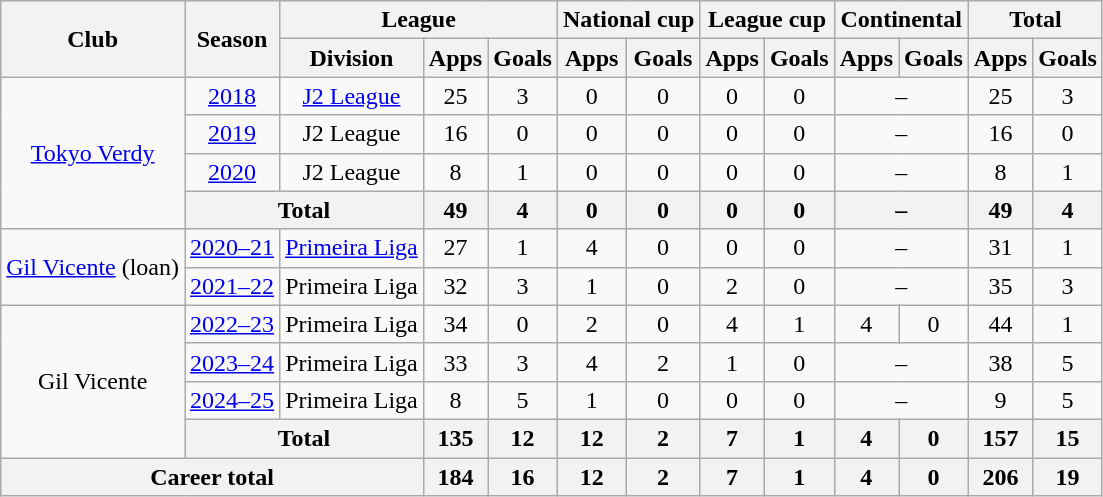<table class="wikitable" style="text-align:center">
<tr>
<th rowspan="2">Club</th>
<th rowspan="2">Season</th>
<th colspan="3">League</th>
<th colspan="2">National cup</th>
<th colspan="2">League cup</th>
<th colspan="2">Continental</th>
<th colspan="2">Total</th>
</tr>
<tr>
<th>Division</th>
<th>Apps</th>
<th>Goals</th>
<th>Apps</th>
<th>Goals</th>
<th>Apps</th>
<th>Goals</th>
<th>Apps</th>
<th>Goals</th>
<th>Apps</th>
<th>Goals</th>
</tr>
<tr>
<td rowspan="4"><a href='#'>Tokyo Verdy</a></td>
<td><a href='#'>2018</a></td>
<td><a href='#'>J2 League</a></td>
<td>25</td>
<td>3</td>
<td>0</td>
<td>0</td>
<td>0</td>
<td>0</td>
<td colspan="2">–</td>
<td>25</td>
<td>3</td>
</tr>
<tr>
<td><a href='#'>2019</a></td>
<td>J2 League</td>
<td>16</td>
<td>0</td>
<td>0</td>
<td>0</td>
<td>0</td>
<td>0</td>
<td colspan="2">–</td>
<td>16</td>
<td>0</td>
</tr>
<tr>
<td><a href='#'>2020</a></td>
<td>J2 League</td>
<td>8</td>
<td>1</td>
<td>0</td>
<td>0</td>
<td>0</td>
<td>0</td>
<td colspan="2">–</td>
<td>8</td>
<td>1</td>
</tr>
<tr>
<th colspan="2">Total</th>
<th>49</th>
<th>4</th>
<th>0</th>
<th>0</th>
<th>0</th>
<th>0</th>
<th colspan="2">–</th>
<th>49</th>
<th>4</th>
</tr>
<tr>
<td rowspan="2"><a href='#'>Gil Vicente</a> (loan)</td>
<td><a href='#'>2020–21</a></td>
<td><a href='#'>Primeira Liga</a></td>
<td>27</td>
<td>1</td>
<td>4</td>
<td>0</td>
<td>0</td>
<td>0</td>
<td colspan="2">–</td>
<td>31</td>
<td>1</td>
</tr>
<tr>
<td><a href='#'>2021–22</a></td>
<td>Primeira Liga</td>
<td>32</td>
<td>3</td>
<td>1</td>
<td>0</td>
<td>2</td>
<td>0</td>
<td colspan="2">–</td>
<td>35</td>
<td>3</td>
</tr>
<tr>
<td rowspan="4">Gil Vicente</td>
<td><a href='#'>2022–23</a></td>
<td>Primeira Liga</td>
<td>34</td>
<td>0</td>
<td>2</td>
<td>0</td>
<td>4</td>
<td>1</td>
<td>4</td>
<td>0</td>
<td>44</td>
<td>1</td>
</tr>
<tr>
<td><a href='#'>2023–24</a></td>
<td>Primeira Liga</td>
<td>33</td>
<td>3</td>
<td>4</td>
<td>2</td>
<td>1</td>
<td>0</td>
<td colspan="2">–</td>
<td>38</td>
<td>5</td>
</tr>
<tr>
<td><a href='#'>2024–25</a></td>
<td>Primeira Liga</td>
<td>8</td>
<td>5</td>
<td>1</td>
<td>0</td>
<td>0</td>
<td>0</td>
<td colspan="2">–</td>
<td>9</td>
<td>5</td>
</tr>
<tr>
<th colspan="2">Total</th>
<th>135</th>
<th>12</th>
<th>12</th>
<th>2</th>
<th>7</th>
<th>1</th>
<th>4</th>
<th>0</th>
<th>157</th>
<th>15</th>
</tr>
<tr>
<th colspan="3">Career total</th>
<th>184</th>
<th>16</th>
<th>12</th>
<th>2</th>
<th>7</th>
<th>1</th>
<th>4</th>
<th>0</th>
<th>206</th>
<th>19</th>
</tr>
</table>
